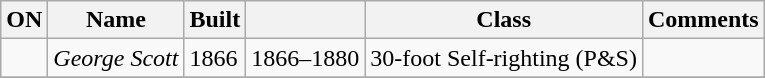<table class="wikitable">
<tr>
<th>ON</th>
<th>Name</th>
<th>Built</th>
<th></th>
<th>Class</th>
<th>Comments</th>
</tr>
<tr>
<td></td>
<td><em>George Scott</em></td>
<td>1866</td>
<td>1866–1880</td>
<td>30-foot Self-righting (P&S)</td>
<td></td>
</tr>
<tr>
</tr>
</table>
